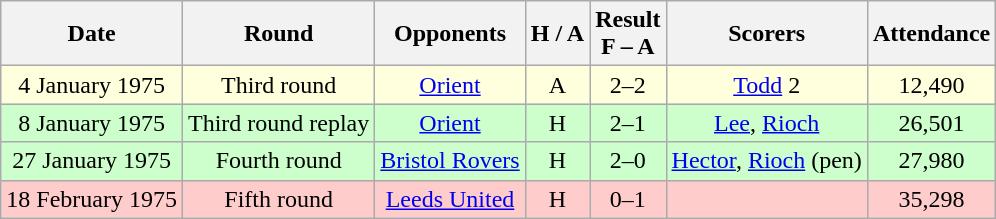<table class="wikitable" style="text-align:center">
<tr>
<th>Date</th>
<th>Round</th>
<th>Opponents</th>
<th>H / A</th>
<th>Result<br>F – A</th>
<th>Scorers</th>
<th>Attendance</th>
</tr>
<tr bgcolor="#ffffdd">
<td>4 January 1975</td>
<td>Third round</td>
<td><a href='#'>Orient</a></td>
<td>A</td>
<td>2–2</td>
<td><a href='#'>Todd</a> 2</td>
<td>12,490</td>
</tr>
<tr bgcolor="#ccffcc">
<td>8 January 1975</td>
<td>Third round replay</td>
<td><a href='#'>Orient</a></td>
<td>H</td>
<td>2–1</td>
<td><a href='#'>Lee</a>, <a href='#'>Rioch</a></td>
<td>26,501</td>
</tr>
<tr bgcolor="#ccffcc">
<td>27 January 1975</td>
<td>Fourth round</td>
<td><a href='#'>Bristol Rovers</a></td>
<td>H</td>
<td>2–0</td>
<td><a href='#'>Hector</a>, <a href='#'>Rioch</a> (pen)</td>
<td>27,980</td>
</tr>
<tr bgcolor="ffcccc">
<td>18 February 1975</td>
<td>Fifth round</td>
<td><a href='#'>Leeds United</a></td>
<td>H</td>
<td>0–1</td>
<td></td>
<td>35,298</td>
</tr>
</table>
